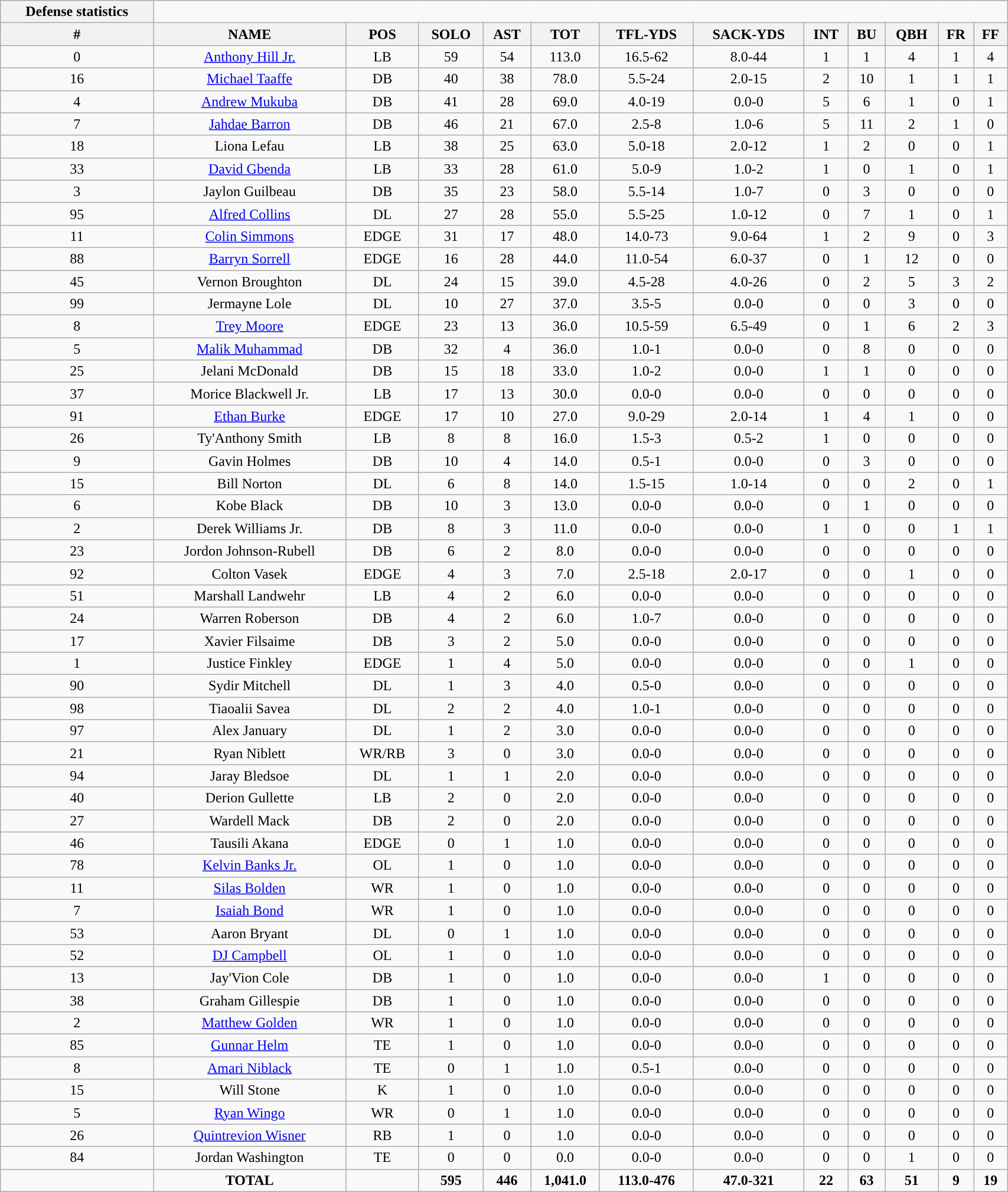<table style="width:90%; text-align:center;" class="wikitable collapsible collapsed">
<tr>
<th style="text-align:center; ">Defense statistics</th>
</tr>
<tr>
<th>#</th>
<th>NAME</th>
<th>POS</th>
<th>SOLO</th>
<th>AST</th>
<th>TOT</th>
<th>TFL-YDS</th>
<th>SACK-YDS</th>
<th>INT</th>
<th>BU</th>
<th>QBH</th>
<th>FR</th>
<th>FF</th>
</tr>
<tr style="text-align:center">
<td>0</td>
<td><a href='#'>Anthony Hill Jr.</a></td>
<td>LB</td>
<td>59</td>
<td>54</td>
<td>113.0</td>
<td>16.5-62</td>
<td>8.0-44</td>
<td>1</td>
<td>1</td>
<td>4</td>
<td>1</td>
<td>4</td>
</tr>
<tr style="text-align:center">
<td>16</td>
<td><a href='#'>Michael Taaffe</a></td>
<td>DB</td>
<td>40</td>
<td>38</td>
<td>78.0</td>
<td>5.5-24</td>
<td>2.0-15</td>
<td>2</td>
<td>10</td>
<td>1</td>
<td>1</td>
<td>1</td>
</tr>
<tr style="text-align:center">
<td>4</td>
<td><a href='#'>Andrew Mukuba</a></td>
<td>DB</td>
<td>41</td>
<td>28</td>
<td>69.0</td>
<td>4.0-19</td>
<td>0.0-0</td>
<td>5</td>
<td>6</td>
<td>1</td>
<td>0</td>
<td>1</td>
</tr>
<tr style="text-align:center">
<td>7</td>
<td><a href='#'>Jahdae Barron</a></td>
<td>DB</td>
<td>46</td>
<td>21</td>
<td>67.0</td>
<td>2.5-8</td>
<td>1.0-6</td>
<td>5</td>
<td>11</td>
<td>2</td>
<td>1</td>
<td>0</td>
</tr>
<tr style="text-align:center">
<td>18</td>
<td>Liona Lefau</td>
<td>LB</td>
<td>38</td>
<td>25</td>
<td>63.0</td>
<td>5.0-18</td>
<td>2.0-12</td>
<td>1</td>
<td>2</td>
<td>0</td>
<td>0</td>
<td>1</td>
</tr>
<tr style="text-align:center">
<td>33</td>
<td><a href='#'>David Gbenda</a></td>
<td>LB</td>
<td>33</td>
<td>28</td>
<td>61.0</td>
<td>5.0-9</td>
<td>1.0-2</td>
<td>1</td>
<td>0</td>
<td>1</td>
<td>0</td>
<td>1</td>
</tr>
<tr style="text-align:center">
<td>3</td>
<td>Jaylon Guilbeau</td>
<td>DB</td>
<td>35</td>
<td>23</td>
<td>58.0</td>
<td>5.5-14</td>
<td>1.0-7</td>
<td>0</td>
<td>3</td>
<td>0</td>
<td>0</td>
<td>0</td>
</tr>
<tr style="text-align:center">
<td>95</td>
<td><a href='#'>Alfred Collins</a></td>
<td>DL</td>
<td>27</td>
<td>28</td>
<td>55.0</td>
<td>5.5-25</td>
<td>1.0-12</td>
<td>0</td>
<td>7</td>
<td>1</td>
<td>0</td>
<td>1</td>
</tr>
<tr style="text-align:center">
<td>11</td>
<td><a href='#'>Colin Simmons</a></td>
<td>EDGE</td>
<td>31</td>
<td>17</td>
<td>48.0</td>
<td>14.0-73</td>
<td>9.0-64</td>
<td>1</td>
<td>2</td>
<td>9</td>
<td>0</td>
<td>3</td>
</tr>
<tr style="text-align:center">
<td>88</td>
<td><a href='#'>Barryn Sorrell</a></td>
<td>EDGE</td>
<td>16</td>
<td>28</td>
<td>44.0</td>
<td>11.0-54</td>
<td>6.0-37</td>
<td>0</td>
<td>1</td>
<td>12</td>
<td>0</td>
<td>0</td>
</tr>
<tr style="text-align:center">
<td>45</td>
<td>Vernon Broughton</td>
<td>DL</td>
<td>24</td>
<td>15</td>
<td>39.0</td>
<td>4.5-28</td>
<td>4.0-26</td>
<td>0</td>
<td>2</td>
<td>5</td>
<td>3</td>
<td>2</td>
</tr>
<tr style="text-align:center">
<td>99</td>
<td>Jermayne Lole</td>
<td>DL</td>
<td>10</td>
<td>27</td>
<td>37.0</td>
<td>3.5-5</td>
<td>0.0-0</td>
<td>0</td>
<td>0</td>
<td>3</td>
<td>0</td>
<td>0</td>
</tr>
<tr style="text-align:center">
<td>8</td>
<td><a href='#'>Trey Moore</a></td>
<td>EDGE</td>
<td>23</td>
<td>13</td>
<td>36.0</td>
<td>10.5-59</td>
<td>6.5-49</td>
<td>0</td>
<td>1</td>
<td>6</td>
<td>2</td>
<td>3</td>
</tr>
<tr style="text-align:center">
<td>5</td>
<td><a href='#'>Malik Muhammad</a></td>
<td>DB</td>
<td>32</td>
<td>4</td>
<td>36.0</td>
<td>1.0-1</td>
<td>0.0-0</td>
<td>0</td>
<td>8</td>
<td>0</td>
<td>0</td>
<td>0</td>
</tr>
<tr style="text-align:center">
<td>25</td>
<td>Jelani McDonald</td>
<td>DB</td>
<td>15</td>
<td>18</td>
<td>33.0</td>
<td>1.0-2</td>
<td>0.0-0</td>
<td>1</td>
<td>1</td>
<td>0</td>
<td>0</td>
<td>0</td>
</tr>
<tr style="text-align:center">
<td>37</td>
<td>Morice Blackwell Jr.</td>
<td>LB</td>
<td>17</td>
<td>13</td>
<td>30.0</td>
<td>0.0-0</td>
<td>0.0-0</td>
<td>0</td>
<td>0</td>
<td>0</td>
<td>0</td>
<td>0</td>
</tr>
<tr style="text-align:center">
<td>91</td>
<td><a href='#'>Ethan Burke</a></td>
<td>EDGE</td>
<td>17</td>
<td>10</td>
<td>27.0</td>
<td>9.0-29</td>
<td>2.0-14</td>
<td>1</td>
<td>4</td>
<td>1</td>
<td>0</td>
<td>0</td>
</tr>
<tr style="text-align:center">
<td>26</td>
<td>Ty'Anthony Smith</td>
<td>LB</td>
<td>8</td>
<td>8</td>
<td>16.0</td>
<td>1.5-3</td>
<td>0.5-2</td>
<td>1</td>
<td>0</td>
<td>0</td>
<td>0</td>
<td>0</td>
</tr>
<tr style="text-align:center">
<td>9</td>
<td>Gavin Holmes</td>
<td>DB</td>
<td>10</td>
<td>4</td>
<td>14.0</td>
<td>0.5-1</td>
<td>0.0-0</td>
<td>0</td>
<td>3</td>
<td>0</td>
<td>0</td>
<td>0</td>
</tr>
<tr style="text-align:center">
<td>15</td>
<td>Bill Norton</td>
<td>DL</td>
<td>6</td>
<td>8</td>
<td>14.0</td>
<td>1.5-15</td>
<td>1.0-14</td>
<td>0</td>
<td>0</td>
<td>2</td>
<td>0</td>
<td>1</td>
</tr>
<tr style="text-align:center">
<td>6</td>
<td>Kobe Black</td>
<td>DB</td>
<td>10</td>
<td>3</td>
<td>13.0</td>
<td>0.0-0</td>
<td>0.0-0</td>
<td>0</td>
<td>1</td>
<td>0</td>
<td>0</td>
<td>0</td>
</tr>
<tr style="text-align:center">
<td>2</td>
<td>Derek Williams Jr.</td>
<td>DB</td>
<td>8</td>
<td>3</td>
<td>11.0</td>
<td>0.0-0</td>
<td>0.0-0</td>
<td>1</td>
<td>0</td>
<td>0</td>
<td>1</td>
<td>1</td>
</tr>
<tr style="text-align:center">
<td>23</td>
<td>Jordon Johnson-Rubell</td>
<td>DB</td>
<td>6</td>
<td>2</td>
<td>8.0</td>
<td>0.0-0</td>
<td>0.0-0</td>
<td>0</td>
<td>0</td>
<td>0</td>
<td>0</td>
<td>0</td>
</tr>
<tr style="text-align:center">
<td>92</td>
<td>Colton Vasek</td>
<td>EDGE</td>
<td>4</td>
<td>3</td>
<td>7.0</td>
<td>2.5-18</td>
<td>2.0-17</td>
<td>0</td>
<td>0</td>
<td>1</td>
<td>0</td>
<td>0</td>
</tr>
<tr style="text-align:center">
<td>51</td>
<td>Marshall Landwehr</td>
<td>LB</td>
<td>4</td>
<td>2</td>
<td>6.0</td>
<td>0.0-0</td>
<td>0.0-0</td>
<td>0</td>
<td>0</td>
<td>0</td>
<td>0</td>
<td>0</td>
</tr>
<tr style="text-align:center">
<td>24</td>
<td>Warren Roberson</td>
<td>DB</td>
<td>4</td>
<td>2</td>
<td>6.0</td>
<td>1.0-7</td>
<td>0.0-0</td>
<td>0</td>
<td>0</td>
<td>0</td>
<td>0</td>
<td>0</td>
</tr>
<tr style="text-align:center">
<td>17</td>
<td>Xavier Filsaime</td>
<td>DB</td>
<td>3</td>
<td>2</td>
<td>5.0</td>
<td>0.0-0</td>
<td>0.0-0</td>
<td>0</td>
<td>0</td>
<td>0</td>
<td>0</td>
<td>0</td>
</tr>
<tr style="text-align:center">
<td>1</td>
<td>Justice Finkley</td>
<td>EDGE</td>
<td>1</td>
<td>4</td>
<td>5.0</td>
<td>0.0-0</td>
<td>0.0-0</td>
<td>0</td>
<td>0</td>
<td>1</td>
<td>0</td>
<td>0</td>
</tr>
<tr style="text-align:center">
<td>90</td>
<td>Sydir Mitchell</td>
<td>DL</td>
<td>1</td>
<td>3</td>
<td>4.0</td>
<td>0.5-0</td>
<td>0.0-0</td>
<td>0</td>
<td>0</td>
<td>0</td>
<td>0</td>
<td>0</td>
</tr>
<tr style="text-align:center">
<td>98</td>
<td>Tiaoalii Savea</td>
<td>DL</td>
<td>2</td>
<td>2</td>
<td>4.0</td>
<td>1.0-1</td>
<td>0.0-0</td>
<td>0</td>
<td>0</td>
<td>0</td>
<td>0</td>
<td>0</td>
</tr>
<tr style="text-align:center">
<td>97</td>
<td>Alex January</td>
<td>DL</td>
<td>1</td>
<td>2</td>
<td>3.0</td>
<td>0.0-0</td>
<td>0.0-0</td>
<td>0</td>
<td>0</td>
<td>0</td>
<td>0</td>
<td>0</td>
</tr>
<tr style="text-align:center">
<td>21</td>
<td>Ryan Niblett</td>
<td>WR/RB</td>
<td>3</td>
<td>0</td>
<td>3.0</td>
<td>0.0-0</td>
<td>0.0-0</td>
<td>0</td>
<td>0</td>
<td>0</td>
<td>0</td>
<td>0</td>
</tr>
<tr style="text-align:center">
<td>94</td>
<td>Jaray Bledsoe</td>
<td>DL</td>
<td>1</td>
<td>1</td>
<td>2.0</td>
<td>0.0-0</td>
<td>0.0-0</td>
<td>0</td>
<td>0</td>
<td>0</td>
<td>0</td>
<td>0</td>
</tr>
<tr style="text-align:center">
<td>40</td>
<td>Derion Gullette</td>
<td>LB</td>
<td>2</td>
<td>0</td>
<td>2.0</td>
<td>0.0-0</td>
<td>0.0-0</td>
<td>0</td>
<td>0</td>
<td>0</td>
<td>0</td>
<td>0</td>
</tr>
<tr style="text-align:center">
<td>27</td>
<td>Wardell Mack</td>
<td>DB</td>
<td>2</td>
<td>0</td>
<td>2.0</td>
<td>0.0-0</td>
<td>0.0-0</td>
<td>0</td>
<td>0</td>
<td>0</td>
<td>0</td>
<td>0</td>
</tr>
<tr style="text-align:center">
<td>46</td>
<td>Tausili Akana</td>
<td>EDGE</td>
<td>0</td>
<td>1</td>
<td>1.0</td>
<td>0.0-0</td>
<td>0.0-0</td>
<td>0</td>
<td>0</td>
<td>0</td>
<td>0</td>
<td>0</td>
</tr>
<tr style="text-align:center">
<td>78</td>
<td><a href='#'>Kelvin Banks Jr.</a></td>
<td>OL</td>
<td>1</td>
<td>0</td>
<td>1.0</td>
<td>0.0-0</td>
<td>0.0-0</td>
<td>0</td>
<td>0</td>
<td>0</td>
<td>0</td>
<td>0</td>
</tr>
<tr style="text-align:center">
<td>11</td>
<td><a href='#'>Silas Bolden</a></td>
<td>WR</td>
<td>1</td>
<td>0</td>
<td>1.0</td>
<td>0.0-0</td>
<td>0.0-0</td>
<td>0</td>
<td>0</td>
<td>0</td>
<td>0</td>
<td>0</td>
</tr>
<tr style="text-align:center">
<td>7</td>
<td><a href='#'>Isaiah Bond</a></td>
<td>WR</td>
<td>1</td>
<td>0</td>
<td>1.0</td>
<td>0.0-0</td>
<td>0.0-0</td>
<td>0</td>
<td>0</td>
<td>0</td>
<td>0</td>
<td>0</td>
</tr>
<tr style="text-align:center">
<td>53</td>
<td>Aaron Bryant</td>
<td>DL</td>
<td>0</td>
<td>1</td>
<td>1.0</td>
<td>0.0-0</td>
<td>0.0-0</td>
<td>0</td>
<td>0</td>
<td>0</td>
<td>0</td>
<td>0</td>
</tr>
<tr style="text-align:center">
<td>52</td>
<td><a href='#'>DJ Campbell</a></td>
<td>OL</td>
<td>1</td>
<td>0</td>
<td>1.0</td>
<td>0.0-0</td>
<td>0.0-0</td>
<td>0</td>
<td>0</td>
<td>0</td>
<td>0</td>
<td>0</td>
</tr>
<tr style="text-align:center">
<td>13</td>
<td>Jay'Vion Cole</td>
<td>DB</td>
<td>1</td>
<td>0</td>
<td>1.0</td>
<td>0.0-0</td>
<td>0.0-0</td>
<td>1</td>
<td>0</td>
<td>0</td>
<td>0</td>
<td>0</td>
</tr>
<tr style="text-align:center">
<td>38</td>
<td>Graham Gillespie</td>
<td>DB</td>
<td>1</td>
<td>0</td>
<td>1.0</td>
<td>0.0-0</td>
<td>0.0-0</td>
<td>0</td>
<td>0</td>
<td>0</td>
<td>0</td>
<td>0</td>
</tr>
<tr style="text-align:center">
<td>2</td>
<td><a href='#'>Matthew Golden</a></td>
<td>WR</td>
<td>1</td>
<td>0</td>
<td>1.0</td>
<td>0.0-0</td>
<td>0.0-0</td>
<td>0</td>
<td>0</td>
<td>0</td>
<td>0</td>
<td>0</td>
</tr>
<tr style="text-align:center">
<td>85</td>
<td><a href='#'>Gunnar Helm</a></td>
<td>TE</td>
<td>1</td>
<td>0</td>
<td>1.0</td>
<td>0.0-0</td>
<td>0.0-0</td>
<td>0</td>
<td>0</td>
<td>0</td>
<td>0</td>
<td>0</td>
</tr>
<tr style="text-align:center">
<td>8</td>
<td><a href='#'>Amari Niblack</a></td>
<td>TE</td>
<td>0</td>
<td>1</td>
<td>1.0</td>
<td>0.5-1</td>
<td>0.0-0</td>
<td>0</td>
<td>0</td>
<td>0</td>
<td>0</td>
<td>0</td>
</tr>
<tr style="text-align:center">
<td>15</td>
<td>Will Stone</td>
<td>K</td>
<td>1</td>
<td>0</td>
<td>1.0</td>
<td>0.0-0</td>
<td>0.0-0</td>
<td>0</td>
<td>0</td>
<td>0</td>
<td>0</td>
<td>0</td>
</tr>
<tr style="text-align:center">
<td>5</td>
<td><a href='#'>Ryan Wingo</a></td>
<td>WR</td>
<td>0</td>
<td>1</td>
<td>1.0</td>
<td>0.0-0</td>
<td>0.0-0</td>
<td>0</td>
<td>0</td>
<td>0</td>
<td>0</td>
<td>0</td>
</tr>
<tr style="text-align:center">
<td>26</td>
<td><a href='#'>Quintrevion Wisner</a></td>
<td>RB</td>
<td>1</td>
<td>0</td>
<td>1.0</td>
<td>0.0-0</td>
<td>0.0-0</td>
<td>0</td>
<td>0</td>
<td>0</td>
<td>0</td>
<td>0</td>
</tr>
<tr style="text-align:center">
<td>84</td>
<td>Jordan Washington</td>
<td>TE</td>
<td>0</td>
<td>0</td>
<td>0.0</td>
<td>0.0-0</td>
<td>0.0-0</td>
<td>0</td>
<td>0</td>
<td>1</td>
<td>0</td>
<td>0</td>
</tr>
<tr style="text-align:center">
<td></td>
<td><strong>TOTAL</strong></td>
<td></td>
<td><strong>595</strong></td>
<td><strong>446</strong></td>
<td><strong>1,041.0</strong></td>
<td><strong>113.0-476</strong></td>
<td><strong>47.0-321</strong></td>
<td><strong>22</strong></td>
<td><strong>63</strong></td>
<td><strong>51</strong></td>
<td><strong>9</strong></td>
<td><strong>19</strong></td>
</tr>
</table>
